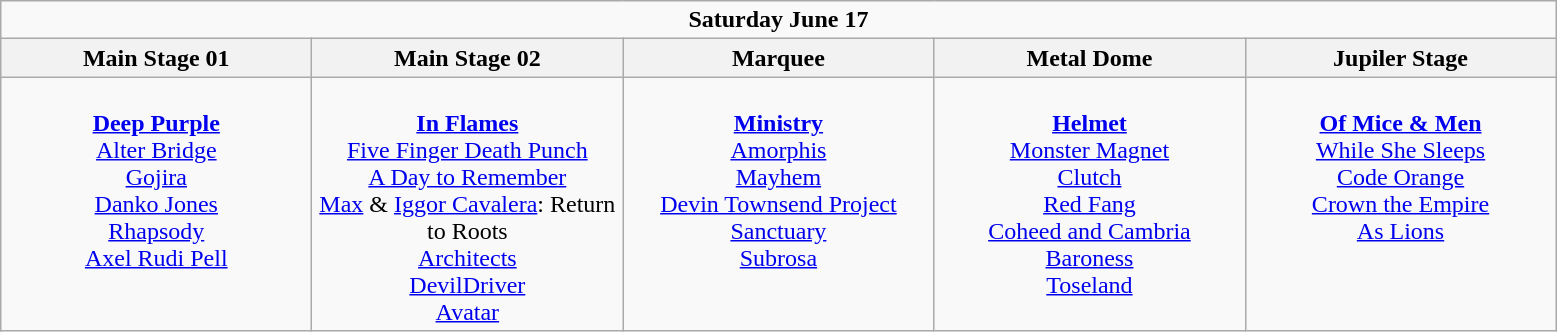<table class="wikitable">
<tr>
<td colspan="5" style="text-align:center;"><strong>Saturday June 17</strong></td>
</tr>
<tr>
<th>Main Stage 01</th>
<th>Main Stage 02</th>
<th>Marquee</th>
<th>Metal Dome</th>
<th>Jupiler Stage</th>
</tr>
<tr>
<td style="text-align:center; vertical-align:top; width:200px;"><br><strong><a href='#'>Deep Purple</a></strong> <br>
<a href='#'>Alter Bridge</a> <br>
<a href='#'>Gojira</a> <br>
<a href='#'>Danko Jones</a> <br>
<a href='#'>Rhapsody</a> <br>
<a href='#'>Axel Rudi Pell</a> <br></td>
<td style="text-align:center; vertical-align:top; width:200px;"><br><strong><a href='#'>In Flames</a></strong> <br>
<a href='#'>Five Finger Death Punch</a> <br>
<a href='#'>A Day to Remember</a> <br>
<a href='#'>Max</a> & <a href='#'>Iggor Cavalera</a>: Return to Roots <br>
<a href='#'>Architects</a> <br>
<a href='#'>DevilDriver</a> <br>
<a href='#'>Avatar</a> <br></td>
<td style="text-align:center; vertical-align:top; width:200px;"><br><strong><a href='#'>Ministry</a></strong> <br>
<a href='#'>Amorphis</a> <br>
<a href='#'>Mayhem</a> <br>
<a href='#'>Devin Townsend Project</a> <br>
<a href='#'>Sanctuary</a> <br>
<a href='#'>Subrosa</a> <br></td>
<td style="text-align:center; vertical-align:top; width:200px;"><br><strong><a href='#'>Helmet</a></strong> <br>
<a href='#'>Monster Magnet</a> <br>
<a href='#'>Clutch</a> <br>
<a href='#'>Red Fang</a> <br>
<a href='#'>Coheed and Cambria</a> <br>
<a href='#'>Baroness</a> <br>
<a href='#'>Toseland</a> <br></td>
<td style="text-align:center; vertical-align:top; width:200px;"><br><strong><a href='#'>Of Mice & Men</a></strong> <br>
<a href='#'>While She Sleeps</a> <br>
<a href='#'>Code Orange</a> <br>
<a href='#'>Crown the Empire</a> <br>
<a href='#'>As Lions</a> <br></td>
</tr>
</table>
